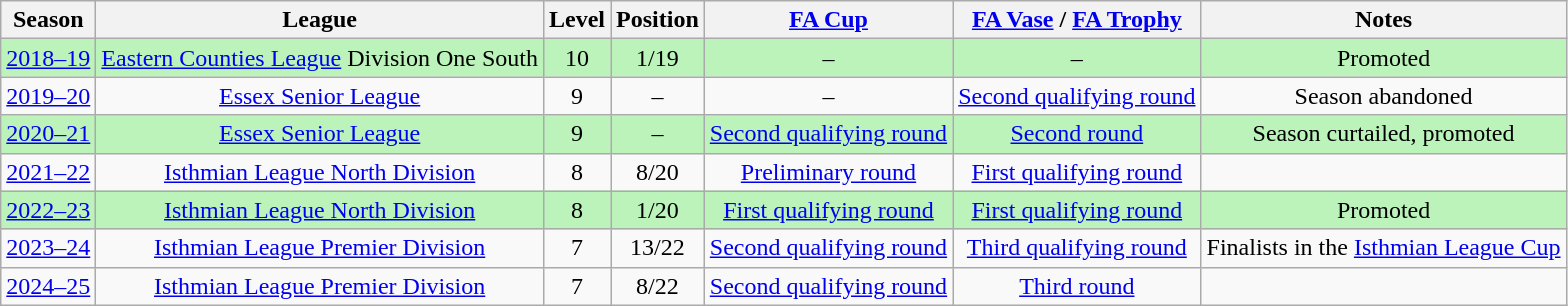<table class=wikitable style=text-align:center>
<tr>
<th>Season</th>
<th>League</th>
<th>Level</th>
<th>Position</th>
<th><a href='#'>FA Cup</a></th>
<th><a href='#'>FA Vase</a> / <a href='#'>FA Trophy</a></th>
<th>Notes</th>
</tr>
<tr style="background:#BBF3BB">
<td><a href='#'>2018–19</a></td>
<td><a href='#'>Eastern Counties League</a> Division One South</td>
<td>10</td>
<td>1/19</td>
<td>–</td>
<td>–</td>
<td>Promoted</td>
</tr>
<tr>
<td><a href='#'>2019–20</a></td>
<td><a href='#'>Essex Senior League</a></td>
<td>9</td>
<td>–</td>
<td>–</td>
<td><a href='#'>Second qualifying round</a></td>
<td>Season abandoned</td>
</tr>
<tr style="background:#BBF3BB">
<td><a href='#'>2020–21</a></td>
<td><a href='#'>Essex Senior League</a></td>
<td>9</td>
<td>–</td>
<td><a href='#'>Second qualifying round</a></td>
<td><a href='#'>Second round</a></td>
<td>Season curtailed, promoted</td>
</tr>
<tr>
<td><a href='#'>2021–22</a></td>
<td><a href='#'>Isthmian League North Division</a></td>
<td>8</td>
<td>8/20</td>
<td><a href='#'>Preliminary round</a></td>
<td><a href='#'>First qualifying round</a></td>
<td></td>
</tr>
<tr style="background:#BBF3BB">
<td><a href='#'>2022–23</a></td>
<td><a href='#'>Isthmian League North Division</a></td>
<td>8</td>
<td>1/20</td>
<td><a href='#'>First qualifying round</a></td>
<td><a href='#'>First qualifying round</a></td>
<td>Promoted</td>
</tr>
<tr>
<td><a href='#'>2023–24</a></td>
<td><a href='#'>Isthmian League Premier Division</a></td>
<td>7</td>
<td>13/22</td>
<td><a href='#'>Second qualifying round</a></td>
<td><a href='#'>Third qualifying round</a></td>
<td>Finalists in the <a href='#'>Isthmian League Cup</a></td>
</tr>
<tr>
<td><a href='#'>2024–25</a></td>
<td><a href='#'>Isthmian League Premier Division</a></td>
<td>7</td>
<td>8/22</td>
<td><a href='#'>Second qualifying round</a></td>
<td><a href='#'>Third round</a></td>
<td></td>
</tr>
</table>
